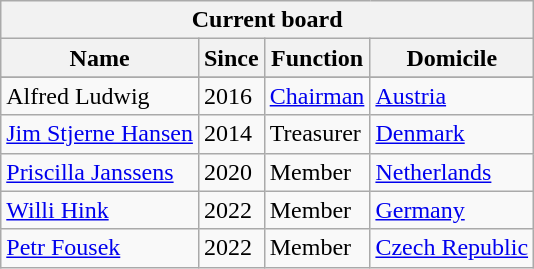<table class="wikitable">
<tr>
<th colspan="4">Current board</th>
</tr>
<tr>
<th>Name</th>
<th>Since</th>
<th>Function</th>
<th>Domicile</th>
</tr>
<tr>
</tr>
<tr>
<td>Alfred Ludwig</td>
<td>2016</td>
<td><a href='#'>Chairman</a></td>
<td> <a href='#'>Austria</a></td>
</tr>
<tr>
<td><a href='#'>Jim Stjerne Hansen</a></td>
<td>2014</td>
<td>Treasurer</td>
<td> <a href='#'>Denmark</a></td>
</tr>
<tr>
<td><a href='#'>Priscilla Janssens</a></td>
<td>2020</td>
<td>Member</td>
<td> <a href='#'>Netherlands</a></td>
</tr>
<tr>
<td><a href='#'>Willi Hink</a></td>
<td>2022</td>
<td>Member</td>
<td> <a href='#'>Germany</a></td>
</tr>
<tr>
<td><a href='#'>Petr Fousek</a></td>
<td>2022</td>
<td>Member</td>
<td> <a href='#'>Czech Republic</a></td>
</tr>
</table>
